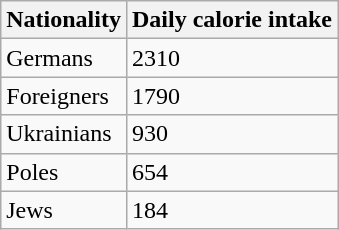<table class="wikitable">
<tr>
<th>Nationality</th>
<th>Daily calorie intake</th>
</tr>
<tr>
<td>Germans</td>
<td>2310</td>
</tr>
<tr>
<td>Foreigners</td>
<td>1790</td>
</tr>
<tr>
<td>Ukrainians</td>
<td>930</td>
</tr>
<tr>
<td>Poles</td>
<td>654</td>
</tr>
<tr>
<td>Jews</td>
<td>184</td>
</tr>
</table>
